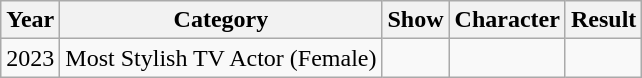<table class="wikitable sortable">
<tr>
<th>Year</th>
<th>Category</th>
<th>Show</th>
<th>Character</th>
<th>Result</th>
</tr>
<tr>
<td>2023</td>
<td>Most Stylish TV Actor (Female)</td>
<td></td>
<td></td>
<td></td>
</tr>
</table>
